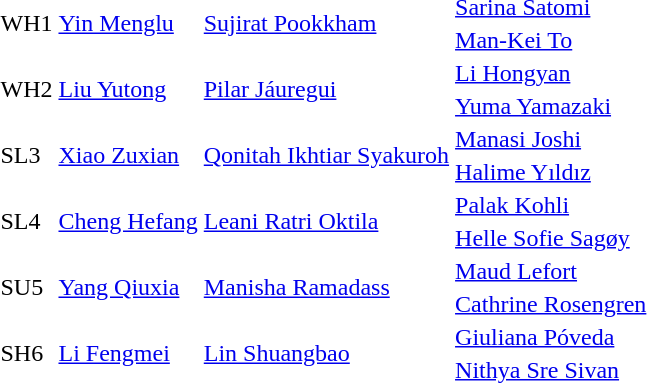<table>
<tr>
<td rowspan="2">WH1</td>
<td rowspan="2"> <a href='#'>Yin Menglu</a></td>
<td rowspan="2"> <a href='#'>Sujirat Pookkham</a></td>
<td> <a href='#'>Sarina Satomi</a></td>
</tr>
<tr>
<td> <a href='#'>Man-Kei To</a></td>
</tr>
<tr>
<td rowspan="2">WH2</td>
<td rowspan="2"> <a href='#'>Liu Yutong</a></td>
<td rowspan="2"> <a href='#'>Pilar Jáuregui</a></td>
<td> <a href='#'>Li Hongyan</a></td>
</tr>
<tr>
<td> <a href='#'>Yuma Yamazaki</a></td>
</tr>
<tr>
<td rowspan="2">SL3</td>
<td rowspan="2"> <a href='#'>Xiao Zuxian</a></td>
<td rowspan="2"> <a href='#'>Qonitah Ikhtiar Syakuroh</a></td>
<td> <a href='#'>Manasi Joshi</a></td>
</tr>
<tr>
<td> <a href='#'>Halime Yıldız</a></td>
</tr>
<tr>
<td rowspan="2">SL4</td>
<td rowspan="2"> <a href='#'>Cheng Hefang</a></td>
<td rowspan="2"> <a href='#'>Leani Ratri Oktila</a></td>
<td> <a href='#'>Palak Kohli</a></td>
</tr>
<tr>
<td> <a href='#'>Helle Sofie Sagøy</a></td>
</tr>
<tr>
<td rowspan="2">SU5</td>
<td rowspan="2"> <a href='#'>Yang Qiuxia</a></td>
<td rowspan="2"> <a href='#'>Manisha Ramadass</a></td>
<td> <a href='#'>Maud Lefort</a></td>
</tr>
<tr>
<td> <a href='#'>Cathrine Rosengren</a></td>
</tr>
<tr>
<td rowspan="2">SH6</td>
<td rowspan="2"> <a href='#'>Li Fengmei</a></td>
<td rowspan="2"> <a href='#'>Lin Shuangbao</a></td>
<td> <a href='#'>Giuliana Póveda</a></td>
</tr>
<tr>
<td> <a href='#'>Nithya Sre Sivan</a></td>
</tr>
</table>
